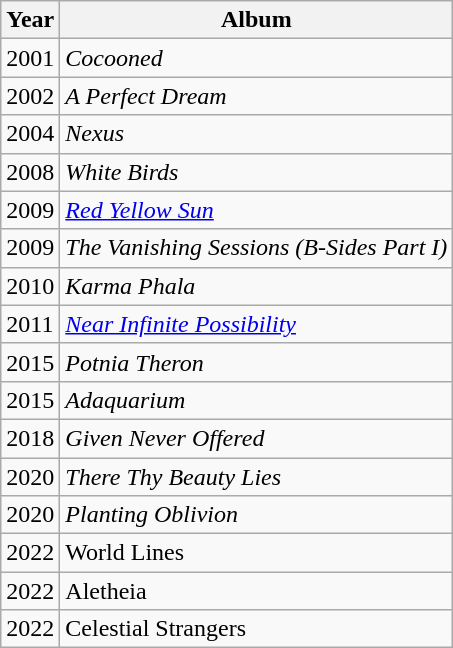<table class="wikitable">
<tr>
<th>Year</th>
<th>Album</th>
</tr>
<tr>
<td>2001</td>
<td><em>Cocooned</em></td>
</tr>
<tr>
<td>2002</td>
<td><em>A Perfect Dream</em></td>
</tr>
<tr>
<td>2004</td>
<td><em>Nexus</em></td>
</tr>
<tr>
<td>2008</td>
<td><em>White Birds</em> </td>
</tr>
<tr>
<td>2009</td>
<td><em><a href='#'>Red Yellow Sun</a></em></td>
</tr>
<tr>
<td>2009</td>
<td><em>The Vanishing Sessions (B-Sides Part I)</em></td>
</tr>
<tr>
<td>2010</td>
<td><em>Karma Phala</em></td>
</tr>
<tr>
<td>2011</td>
<td><em><a href='#'>Near Infinite Possibility</a></em></td>
</tr>
<tr>
<td>2015</td>
<td><em>Potnia Theron</em></td>
</tr>
<tr>
<td>2015</td>
<td><em>Adaquarium</em></td>
</tr>
<tr>
<td>2018</td>
<td><em>Given Never Offered</em></td>
</tr>
<tr>
<td>2020</td>
<td><em>There Thy Beauty Lies</em></td>
</tr>
<tr>
<td>2020</td>
<td><em>Planting Oblivion</em></td>
</tr>
<tr>
<td>2022</td>
<td>World Lines</td>
</tr>
<tr>
<td>2022</td>
<td>Aletheia</td>
</tr>
<tr>
<td>2022</td>
<td>Celestial Strangers</td>
</tr>
</table>
